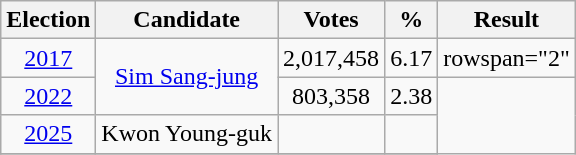<table class="wikitable" style="text-align:center">
<tr>
<th>Election</th>
<th>Candidate</th>
<th>Votes</th>
<th>%</th>
<th>Result</th>
</tr>
<tr>
<td><a href='#'>2017</a></td>
<td rowspan="2"><a href='#'>Sim Sang-jung</a></td>
<td>2,017,458</td>
<td>6.17</td>
<td>rowspan="2" </td>
</tr>
<tr>
<td><a href='#'>2022</a></td>
<td>803,358</td>
<td>2.38</td>
</tr>
<tr>
<td><a href='#'>2025</a></td>
<td>Kwon Young-guk</td>
<td></td>
<td></td>
</tr>
<tr>
</tr>
</table>
